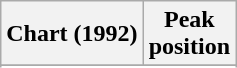<table class="wikitable sortable plainrowheaders">
<tr>
<th>Chart (1992)</th>
<th>Peak<br>position</th>
</tr>
<tr>
</tr>
<tr>
</tr>
</table>
